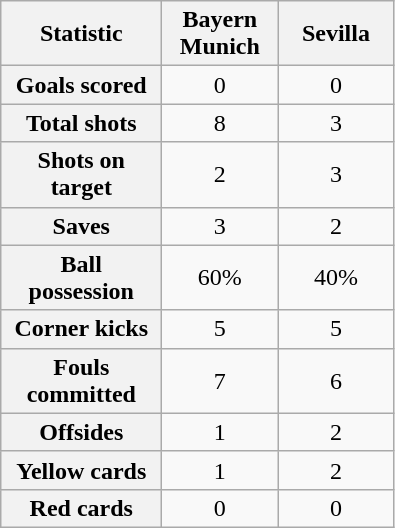<table class="wikitable plainrowheaders" style="text-align:center">
<tr>
<th scope="col" style="width:100px">Statistic</th>
<th scope="col" style="width:70px">Bayern Munich</th>
<th scope="col" style="width:70px">Sevilla</th>
</tr>
<tr>
<th scope=row>Goals scored</th>
<td>0</td>
<td>0</td>
</tr>
<tr>
<th scope=row>Total shots</th>
<td>8</td>
<td>3</td>
</tr>
<tr>
<th scope=row>Shots on target</th>
<td>2</td>
<td>3</td>
</tr>
<tr>
<th scope=row>Saves</th>
<td>3</td>
<td>2</td>
</tr>
<tr>
<th scope=row>Ball possession</th>
<td>60%</td>
<td>40%</td>
</tr>
<tr>
<th scope=row>Corner kicks</th>
<td>5</td>
<td>5</td>
</tr>
<tr>
<th scope=row>Fouls committed</th>
<td>7</td>
<td>6</td>
</tr>
<tr>
<th scope=row>Offsides</th>
<td>1</td>
<td>2</td>
</tr>
<tr>
<th scope=row>Yellow cards</th>
<td>1</td>
<td>2</td>
</tr>
<tr>
<th scope=row>Red cards</th>
<td>0</td>
<td>0</td>
</tr>
</table>
